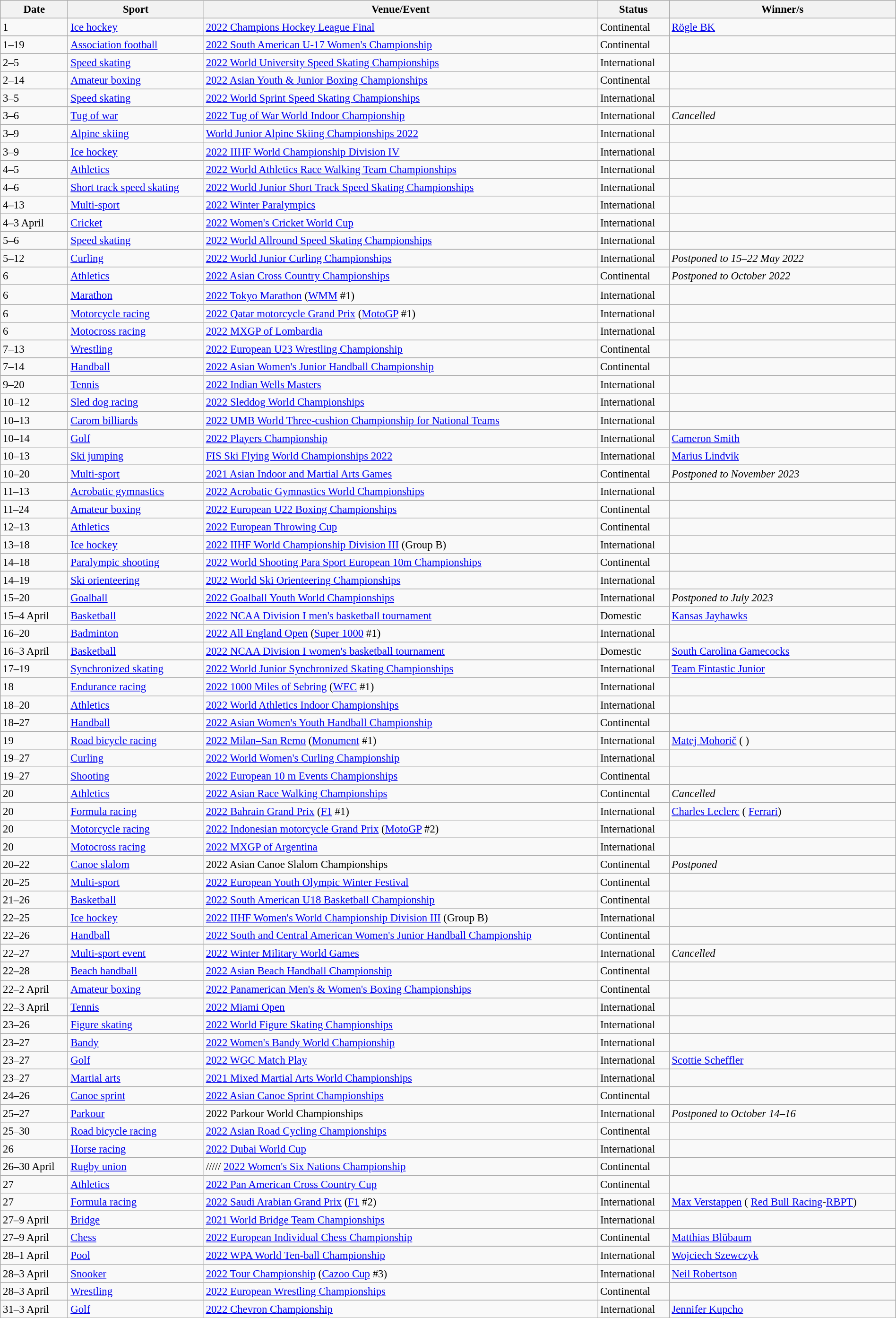<table class="wikitable source" style="font-size:95%; width: 100%">
<tr>
<th>Date</th>
<th>Sport</th>
<th>Venue/Event</th>
<th>Status</th>
<th>Winner/s</th>
</tr>
<tr>
<td>1</td>
<td><a href='#'>Ice hockey</a></td>
<td> <a href='#'>2022 Champions Hockey League Final</a></td>
<td>Continental</td>
<td> <a href='#'>Rögle BK</a></td>
</tr>
<tr>
<td>1–19</td>
<td><a href='#'>Association football</a></td>
<td> <a href='#'>2022 South American U-17 Women's Championship</a></td>
<td>Continental</td>
<td></td>
</tr>
<tr>
<td>2–5</td>
<td><a href='#'>Speed skating</a></td>
<td> <a href='#'>2022 World University Speed Skating Championships</a></td>
<td>International</td>
<td></td>
</tr>
<tr>
<td>2–14</td>
<td><a href='#'>Amateur boxing</a></td>
<td> <a href='#'>2022 Asian Youth & Junior Boxing Championships</a></td>
<td>Continental</td>
<td></td>
</tr>
<tr>
<td>3–5</td>
<td><a href='#'>Speed skating</a></td>
<td> <a href='#'>2022 World Sprint Speed Skating Championships</a></td>
<td>International</td>
<td></td>
</tr>
<tr>
<td>3–6</td>
<td><a href='#'>Tug of war</a></td>
<td> <a href='#'>2022 Tug of War World Indoor Championship</a></td>
<td>International</td>
<td><em>Cancelled</em></td>
</tr>
<tr>
<td>3–9</td>
<td><a href='#'>Alpine skiing</a></td>
<td> <a href='#'>World Junior Alpine Skiing Championships 2022</a></td>
<td>International</td>
<td></td>
</tr>
<tr>
<td>3–9</td>
<td><a href='#'>Ice hockey</a></td>
<td> <a href='#'>2022 IIHF World Championship Division IV</a></td>
<td>International</td>
<td></td>
</tr>
<tr>
<td>4–5</td>
<td><a href='#'>Athletics</a></td>
<td> <a href='#'>2022 World Athletics Race Walking Team Championships</a></td>
<td>International</td>
<td></td>
</tr>
<tr>
<td>4–6</td>
<td><a href='#'>Short track speed skating</a></td>
<td> <a href='#'>2022 World Junior Short Track Speed Skating Championships</a></td>
<td>International</td>
<td></td>
</tr>
<tr>
<td>4–13</td>
<td><a href='#'>Multi-sport</a></td>
<td> <a href='#'>2022 Winter Paralympics</a></td>
<td>International</td>
<td></td>
</tr>
<tr>
<td>4–3 April</td>
<td><a href='#'>Cricket</a></td>
<td> <a href='#'>2022 Women's Cricket World Cup</a></td>
<td>International</td>
<td></td>
</tr>
<tr>
<td>5–6</td>
<td><a href='#'>Speed skating</a></td>
<td> <a href='#'>2022 World Allround Speed Skating Championships</a></td>
<td>International</td>
<td></td>
</tr>
<tr>
<td>5–12</td>
<td><a href='#'>Curling</a></td>
<td> <a href='#'>2022 World Junior Curling Championships</a></td>
<td>International</td>
<td><em>Postponed to 15–22 May 2022</em></td>
</tr>
<tr>
<td>6</td>
<td><a href='#'>Athletics</a></td>
<td> <a href='#'>2022 Asian Cross Country Championships</a></td>
<td>Continental</td>
<td><em>Postponed to October 2022</em></td>
</tr>
<tr>
<td>6</td>
<td><a href='#'>Marathon</a></td>
<td> <a href='#'>2022 Tokyo Marathon</a> (<a href='#'>WMM</a> #1)<sup></sup></td>
<td>International</td>
<td></td>
</tr>
<tr>
<td>6</td>
<td><a href='#'>Motorcycle racing</a></td>
<td> <a href='#'>2022 Qatar motorcycle Grand Prix</a> (<a href='#'>MotoGP</a> #1)</td>
<td>International</td>
<td></td>
</tr>
<tr>
<td>6</td>
<td><a href='#'>Motocross racing</a></td>
<td> <a href='#'>2022 MXGP of Lombardia</a></td>
<td>International</td>
<td></td>
</tr>
<tr>
<td>7–13</td>
<td><a href='#'>Wrestling</a></td>
<td> <a href='#'>2022 European U23 Wrestling Championship</a></td>
<td>Continental</td>
<td></td>
</tr>
<tr>
<td>7–14</td>
<td><a href='#'>Handball</a></td>
<td> <a href='#'>2022 Asian Women's Junior Handball Championship</a></td>
<td>Continental</td>
<td></td>
</tr>
<tr>
<td>9–20</td>
<td><a href='#'>Tennis</a></td>
<td> <a href='#'>2022 Indian Wells Masters</a></td>
<td>International</td>
<td></td>
</tr>
<tr>
<td>10–12</td>
<td><a href='#'>Sled dog racing</a></td>
<td> <a href='#'>2022 Sleddog World Championships</a></td>
<td>International</td>
<td></td>
</tr>
<tr>
<td>10–13</td>
<td><a href='#'>Carom billiards</a></td>
<td> <a href='#'>2022 UMB World Three-cushion Championship for National Teams</a></td>
<td>International</td>
<td></td>
</tr>
<tr>
<td>10–14</td>
<td><a href='#'>Golf</a></td>
<td> <a href='#'>2022 Players Championship</a></td>
<td>International</td>
<td> <a href='#'>Cameron Smith</a></td>
</tr>
<tr>
<td>10–13</td>
<td><a href='#'>Ski jumping</a></td>
<td> <a href='#'>FIS Ski Flying World Championships 2022</a></td>
<td>International</td>
<td> <a href='#'>Marius Lindvik</a></td>
</tr>
<tr>
<td>10–20</td>
<td><a href='#'>Multi-sport</a></td>
<td> <a href='#'>2021 Asian Indoor and Martial Arts Games</a></td>
<td>Continental</td>
<td><em>Postponed  to November 2023</em></td>
</tr>
<tr>
<td>11–13</td>
<td><a href='#'>Acrobatic gymnastics</a></td>
<td> <a href='#'>2022 Acrobatic Gymnastics World Championships</a></td>
<td>International</td>
<td></td>
</tr>
<tr>
<td>11–24</td>
<td><a href='#'>Amateur boxing</a></td>
<td> <a href='#'>2022 European U22 Boxing Championships</a></td>
<td>Continental</td>
<td></td>
</tr>
<tr>
<td>12–13</td>
<td><a href='#'>Athletics</a></td>
<td> <a href='#'>2022 European Throwing Cup</a></td>
<td>Continental</td>
<td></td>
</tr>
<tr>
<td>13–18</td>
<td><a href='#'>Ice hockey</a></td>
<td> <a href='#'>2022 IIHF World Championship Division III</a> (Group B)</td>
<td>International</td>
<td></td>
</tr>
<tr>
<td>14–18</td>
<td><a href='#'>Paralympic shooting</a></td>
<td> <a href='#'>2022 World Shooting Para Sport European 10m Championships</a></td>
<td>Continental</td>
<td></td>
</tr>
<tr>
<td>14–19</td>
<td><a href='#'>Ski orienteering</a></td>
<td> <a href='#'>2022 World Ski Orienteering Championships</a></td>
<td>International</td>
<td></td>
</tr>
<tr>
<td>15–20</td>
<td><a href='#'>Goalball</a></td>
<td> <a href='#'>2022 Goalball Youth World Championships</a></td>
<td>International</td>
<td><em>Postponed to July 2023</em></td>
</tr>
<tr>
<td>15–4 April</td>
<td><a href='#'>Basketball</a></td>
<td> <a href='#'>2022 NCAA Division I men's basketball tournament</a></td>
<td>Domestic</td>
<td> <a href='#'>Kansas Jayhawks</a></td>
</tr>
<tr>
<td>16–20</td>
<td><a href='#'>Badminton</a></td>
<td> <a href='#'>2022 All England Open</a> (<a href='#'>Super 1000</a> #1)</td>
<td>International</td>
<td></td>
</tr>
<tr>
<td>16–3 April</td>
<td><a href='#'>Basketball</a></td>
<td> <a href='#'>2022 NCAA Division I women's basketball tournament</a></td>
<td>Domestic</td>
<td> <a href='#'>South Carolina Gamecocks</a></td>
</tr>
<tr>
<td>17–19</td>
<td><a href='#'>Synchronized skating</a></td>
<td> <a href='#'>2022 World Junior Synchronized Skating Championships</a></td>
<td>International</td>
<td> <a href='#'>Team Fintastic Junior</a></td>
</tr>
<tr>
<td>18</td>
<td><a href='#'>Endurance racing</a></td>
<td> <a href='#'>2022 1000 Miles of Sebring</a> (<a href='#'>WEC</a> #1)</td>
<td>International</td>
<td></td>
</tr>
<tr>
<td>18–20</td>
<td><a href='#'>Athletics</a></td>
<td> <a href='#'>2022 World Athletics Indoor Championships</a></td>
<td>International</td>
<td></td>
</tr>
<tr>
<td>18–27</td>
<td><a href='#'>Handball</a></td>
<td> <a href='#'>2022 Asian Women's Youth Handball Championship</a></td>
<td>Continental</td>
<td></td>
</tr>
<tr>
<td>19</td>
<td><a href='#'>Road bicycle racing</a></td>
<td> <a href='#'>2022 Milan–San Remo</a> (<a href='#'>Monument</a> #1)</td>
<td>International</td>
<td> <a href='#'>Matej Mohorič</a> ( )</td>
</tr>
<tr>
<td>19–27</td>
<td><a href='#'>Curling</a></td>
<td> <a href='#'>2022 World Women's Curling Championship</a></td>
<td>International</td>
<td></td>
</tr>
<tr>
<td>19–27</td>
<td><a href='#'>Shooting</a></td>
<td> <a href='#'>2022 European 10 m Events Championships</a></td>
<td>Continental</td>
<td></td>
</tr>
<tr>
<td>20</td>
<td><a href='#'>Athletics</a></td>
<td> <a href='#'>2022 Asian Race Walking Championships</a></td>
<td>Continental</td>
<td><em>Cancelled</em></td>
</tr>
<tr>
<td>20</td>
<td><a href='#'>Formula racing</a></td>
<td> <a href='#'>2022 Bahrain Grand Prix</a> (<a href='#'>F1</a> #1)</td>
<td>International</td>
<td> <a href='#'>Charles Leclerc</a> ( <a href='#'>Ferrari</a>)</td>
</tr>
<tr>
<td>20</td>
<td><a href='#'>Motorcycle racing</a></td>
<td> <a href='#'>2022 Indonesian motorcycle Grand Prix</a> (<a href='#'>MotoGP</a> #2)</td>
<td>International</td>
<td></td>
</tr>
<tr>
<td>20</td>
<td><a href='#'>Motocross racing</a></td>
<td> <a href='#'>2022 MXGP of Argentina</a></td>
<td>International</td>
<td></td>
</tr>
<tr>
<td>20–22</td>
<td><a href='#'>Canoe slalom</a></td>
<td> 2022 Asian Canoe Slalom Championships</td>
<td>Continental</td>
<td><em>Postponed</em></td>
</tr>
<tr>
<td>20–25</td>
<td><a href='#'>Multi-sport</a></td>
<td> <a href='#'>2022 European Youth Olympic Winter Festival</a></td>
<td>Continental</td>
<td></td>
</tr>
<tr>
<td>21–26</td>
<td><a href='#'>Basketball</a></td>
<td> <a href='#'>2022 South American U18 Basketball Championship</a></td>
<td>Continental</td>
<td></td>
</tr>
<tr>
<td>22–25</td>
<td><a href='#'>Ice hockey</a></td>
<td> <a href='#'>2022 IIHF Women's World Championship Division III</a> (Group B)</td>
<td>International</td>
<td></td>
</tr>
<tr>
<td>22–26</td>
<td><a href='#'>Handball</a></td>
<td> <a href='#'>2022 South and Central American Women's Junior Handball Championship</a></td>
<td>Continental</td>
<td></td>
</tr>
<tr>
<td>22–27</td>
<td><a href='#'>Multi-sport event</a></td>
<td> <a href='#'>2022 Winter Military World Games</a></td>
<td>International</td>
<td><em>Cancelled</em></td>
</tr>
<tr>
<td>22–28</td>
<td><a href='#'>Beach handball</a></td>
<td> <a href='#'>2022 Asian Beach Handball Championship</a></td>
<td>Continental</td>
<td></td>
</tr>
<tr>
<td>22–2 April</td>
<td><a href='#'>Amateur boxing</a></td>
<td> <a href='#'>2022 Panamerican Men's & Women's Boxing Championships</a></td>
<td>Continental</td>
<td></td>
</tr>
<tr>
<td>22–3 April</td>
<td><a href='#'>Tennis</a></td>
<td> <a href='#'>2022 Miami Open</a></td>
<td>International</td>
<td></td>
</tr>
<tr>
<td>23–26</td>
<td><a href='#'>Figure skating</a></td>
<td> <a href='#'>2022 World Figure Skating Championships</a></td>
<td>International</td>
<td></td>
</tr>
<tr>
<td>23–27</td>
<td><a href='#'>Bandy</a></td>
<td> <a href='#'>2022 Women's Bandy World Championship</a></td>
<td>International</td>
<td></td>
</tr>
<tr>
<td>23–27</td>
<td><a href='#'>Golf</a></td>
<td> <a href='#'>2022 WGC Match Play</a></td>
<td>International</td>
<td> <a href='#'>Scottie Scheffler</a></td>
</tr>
<tr>
<td>23–27</td>
<td><a href='#'>Martial arts</a></td>
<td> <a href='#'>2021 Mixed Martial Arts World Championships</a></td>
<td>International</td>
<td></td>
</tr>
<tr>
<td>24–26</td>
<td><a href='#'>Canoe sprint</a></td>
<td> <a href='#'>2022 Asian Canoe Sprint Championships</a></td>
<td>Continental</td>
<td></td>
</tr>
<tr>
<td>25–27</td>
<td><a href='#'>Parkour</a></td>
<td> 2022 Parkour World Championships</td>
<td>International</td>
<td><em>Postponed to October 14–16</em></td>
</tr>
<tr>
<td>25–30</td>
<td><a href='#'>Road bicycle racing</a></td>
<td> <a href='#'>2022 Asian Road Cycling Championships</a></td>
<td>Continental</td>
<td></td>
</tr>
<tr>
<td>26</td>
<td><a href='#'>Horse racing</a></td>
<td> <a href='#'>2022 Dubai World Cup</a></td>
<td>International</td>
<td></td>
</tr>
<tr>
<td>26–30 April</td>
<td><a href='#'>Rugby union</a></td>
<td>///// <a href='#'>2022 Women's Six Nations Championship</a></td>
<td>Continental</td>
<td></td>
</tr>
<tr>
<td>27</td>
<td><a href='#'>Athletics</a></td>
<td> <a href='#'>2022 Pan American Cross Country Cup</a></td>
<td>Continental</td>
<td></td>
</tr>
<tr>
<td>27</td>
<td><a href='#'>Formula racing</a></td>
<td> <a href='#'>2022 Saudi Arabian Grand Prix</a> (<a href='#'>F1</a> #2)</td>
<td>International</td>
<td> <a href='#'>Max Verstappen</a> ( <a href='#'>Red Bull Racing</a>-<a href='#'>RBPT</a>)</td>
</tr>
<tr>
<td>27–9 April</td>
<td><a href='#'>Bridge</a></td>
<td> <a href='#'>2021 World Bridge Team Championships</a></td>
<td>International</td>
<td></td>
</tr>
<tr>
<td>27–9 April</td>
<td><a href='#'>Chess</a></td>
<td> <a href='#'>2022 European Individual Chess Championship</a></td>
<td>Continental</td>
<td> <a href='#'>Matthias Blübaum</a></td>
</tr>
<tr>
<td>28–1 April</td>
<td><a href='#'>Pool</a></td>
<td> <a href='#'>2022 WPA World Ten-ball Championship</a></td>
<td>International</td>
<td> <a href='#'>Wojciech Szewczyk</a></td>
</tr>
<tr>
<td>28–3 April</td>
<td><a href='#'>Snooker</a></td>
<td> <a href='#'>2022 Tour Championship</a> (<a href='#'>Cazoo Cup</a> #3)</td>
<td>International</td>
<td> <a href='#'>Neil Robertson</a></td>
</tr>
<tr>
<td>28–3 April</td>
<td><a href='#'>Wrestling</a></td>
<td> <a href='#'>2022 European Wrestling Championships</a></td>
<td>Continental</td>
<td></td>
</tr>
<tr>
<td>31–3 April</td>
<td><a href='#'>Golf</a></td>
<td> <a href='#'>2022 Chevron Championship</a></td>
<td>International</td>
<td> <a href='#'>Jennifer Kupcho</a></td>
</tr>
</table>
